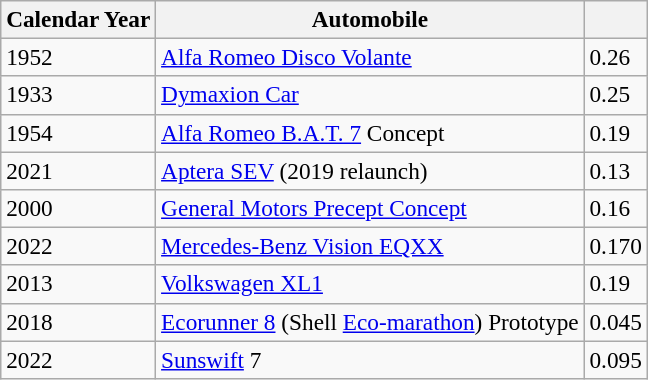<table class="wikitable sortable" style="font-size:97%;">
<tr>
<th>Calendar Year</th>
<th>Automobile</th>
<th></th>
</tr>
<tr>
<td>1952</td>
<td><a href='#'>Alfa Romeo Disco Volante</a></td>
<td>0.26</td>
</tr>
<tr>
<td>1933</td>
<td><a href='#'>Dymaxion Car</a></td>
<td>0.25</td>
</tr>
<tr>
<td>1954</td>
<td><a href='#'>Alfa Romeo B.A.T. 7</a> Concept</td>
<td>0.19 </td>
</tr>
<tr>
<td>2021</td>
<td><a href='#'>Aptera SEV</a> (2019 relaunch)</td>
<td>0.13</td>
</tr>
<tr>
<td>2000</td>
<td><a href='#'>General Motors Precept Concept</a></td>
<td>0.16 </td>
</tr>
<tr>
<td>2022</td>
<td><a href='#'>Mercedes-Benz Vision EQXX</a></td>
<td>0.170 </td>
</tr>
<tr>
<td>2013</td>
<td><a href='#'>Volkswagen XL1</a></td>
<td>0.19</td>
</tr>
<tr>
<td>2018</td>
<td><a href='#'>Ecorunner 8</a> (Shell <a href='#'>Eco-marathon</a>) Prototype</td>
<td>0.045</td>
</tr>
<tr>
<td>2022</td>
<td><a href='#'>Sunswift</a> 7</td>
<td>0.095</td>
</tr>
</table>
